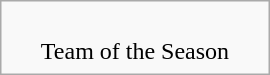<table role="presentation" class="infobox" style="width:180px;">
<tr>
<td style="text-align:center;"><br>











Team of the Season</td>
</tr>
</table>
